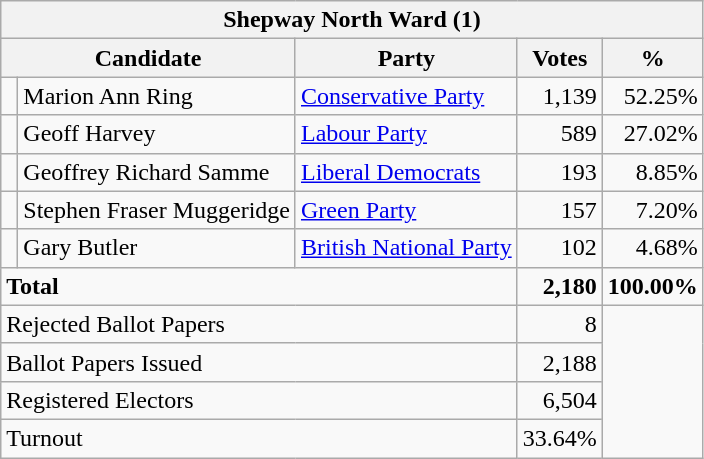<table class="wikitable" border="1" style="text-align:right; font-size:100%">
<tr>
<th align=center colspan=5>Shepway North Ward (1)</th>
</tr>
<tr>
<th align=left colspan=2>Candidate</th>
<th align=left>Party</th>
<th align=center>Votes</th>
<th align=center>%</th>
</tr>
<tr>
<td bgcolor=> </td>
<td align=left>Marion Ann Ring</td>
<td align=left><a href='#'>Conservative Party</a></td>
<td>1,139</td>
<td>52.25%</td>
</tr>
<tr>
<td bgcolor=> </td>
<td align=left>Geoff Harvey</td>
<td align=left><a href='#'>Labour Party</a></td>
<td>589</td>
<td>27.02%</td>
</tr>
<tr>
<td bgcolor=> </td>
<td align=left>Geoffrey Richard Samme</td>
<td align=left><a href='#'>Liberal Democrats</a></td>
<td>193</td>
<td>8.85%</td>
</tr>
<tr>
<td bgcolor=> </td>
<td align=left>Stephen Fraser Muggeridge</td>
<td align=left><a href='#'>Green Party</a></td>
<td>157</td>
<td>7.20%</td>
</tr>
<tr>
<td bgcolor=> </td>
<td align=left>Gary Butler</td>
<td align=left><a href='#'>British National Party</a></td>
<td>102</td>
<td>4.68%</td>
</tr>
<tr>
<td align=left colspan=3><strong>Total</strong></td>
<td><strong>2,180</strong></td>
<td><strong>100.00%</strong></td>
</tr>
<tr>
<td align=left colspan=3>Rejected Ballot Papers</td>
<td>8</td>
<td rowspan=4></td>
</tr>
<tr>
<td align=left colspan=3>Ballot Papers Issued</td>
<td>2,188</td>
</tr>
<tr>
<td align=left colspan=3>Registered Electors</td>
<td>6,504</td>
</tr>
<tr>
<td align=left colspan=3>Turnout</td>
<td>33.64%</td>
</tr>
</table>
